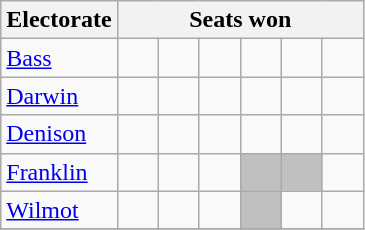<table class="wikitable">
<tr>
<th>Electorate</th>
<th colspan=7>Seats won</th>
</tr>
<tr>
<td><a href='#'>Bass</a></td>
<td width=20 > </td>
<td width=20 > </td>
<td width=20 > </td>
<td width=20 > </td>
<td width=20 > </td>
<td width=20 > </td>
</tr>
<tr>
<td><a href='#'>Darwin</a></td>
<td> </td>
<td> </td>
<td> </td>
<td> </td>
<td> </td>
<td> </td>
</tr>
<tr>
<td><a href='#'>Denison</a></td>
<td> </td>
<td> </td>
<td> </td>
<td> </td>
<td> </td>
<td> </td>
</tr>
<tr>
<td><a href='#'>Franklin</a></td>
<td> </td>
<td> </td>
<td> </td>
<td bgcolor="#C0C0C0"> </td>
<td bgcolor="#C0C0C0"> </td>
<td> </td>
</tr>
<tr>
<td><a href='#'>Wilmot</a></td>
<td> </td>
<td> </td>
<td> </td>
<td bgcolor="#C0C0C0"> </td>
<td> </td>
<td> </td>
</tr>
<tr>
</tr>
</table>
